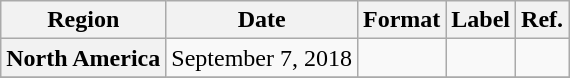<table class="wikitable plainrowheaders">
<tr>
<th scope="col">Region</th>
<th scope="col">Date</th>
<th scope="col">Format</th>
<th scope="col">Label</th>
<th scope="col">Ref.</th>
</tr>
<tr>
<th scope="row">North America</th>
<td>September 7, 2018</td>
<td></td>
<td></td>
<td></td>
</tr>
<tr>
</tr>
</table>
